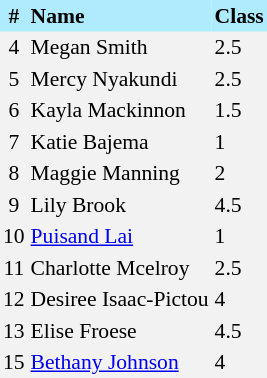<table border=0 cellpadding=2 cellspacing=0  |- bgcolor=#F2F2F2 style="text-align:center; font-size:90%;">
<tr bgcolor=#ADEBFD>
<th>#</th>
<th align=left>Name</th>
<th align=left>Class</th>
</tr>
<tr>
<td>4</td>
<td align=left>Megan Smith</td>
<td align=left>2.5</td>
</tr>
<tr>
<td>5</td>
<td align=left>Mercy Nyakundi</td>
<td align=left>2.5</td>
</tr>
<tr>
<td>6</td>
<td align=left>Kayla Mackinnon</td>
<td align=left>1.5</td>
</tr>
<tr>
<td>7</td>
<td align=left>Katie Bajema</td>
<td align=left>1</td>
</tr>
<tr>
<td>8</td>
<td align=left>Maggie Manning</td>
<td align=left>2</td>
</tr>
<tr>
<td>9</td>
<td align=left>Lily Brook</td>
<td align=left>4.5</td>
</tr>
<tr>
<td>10</td>
<td align=left><a href='#'>Puisand Lai</a></td>
<td align=left>1</td>
</tr>
<tr>
<td>11</td>
<td align=left>Charlotte Mcelroy</td>
<td align=left>2.5</td>
</tr>
<tr>
<td>12</td>
<td align=left>Desiree Isaac-Pictou</td>
<td align=left>4</td>
</tr>
<tr>
<td>13</td>
<td align=left>Elise Froese</td>
<td align=left>4.5</td>
</tr>
<tr>
<td>15</td>
<td align=left><a href='#'>Bethany Johnson</a></td>
<td align=left>4</td>
</tr>
</table>
